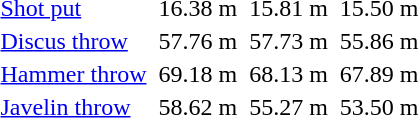<table>
<tr>
</tr>
<tr>
<td><a href='#'>Shot put</a></td>
<td></td>
<td>16.38 m</td>
<td></td>
<td>15.81 m</td>
<td></td>
<td>15.50 m</td>
</tr>
<tr>
<td><a href='#'>Discus throw</a></td>
<td></td>
<td>57.76 m</td>
<td></td>
<td>57.73 m</td>
<td></td>
<td>55.86 m</td>
</tr>
<tr>
<td><a href='#'>Hammer throw</a></td>
<td></td>
<td>69.18 m</td>
<td></td>
<td>68.13 m</td>
<td></td>
<td>67.89 m </td>
</tr>
<tr>
<td><a href='#'>Javelin throw</a></td>
<td></td>
<td>58.62 m </td>
<td></td>
<td>55.27 m</td>
<td></td>
<td>53.50 m </td>
</tr>
</table>
